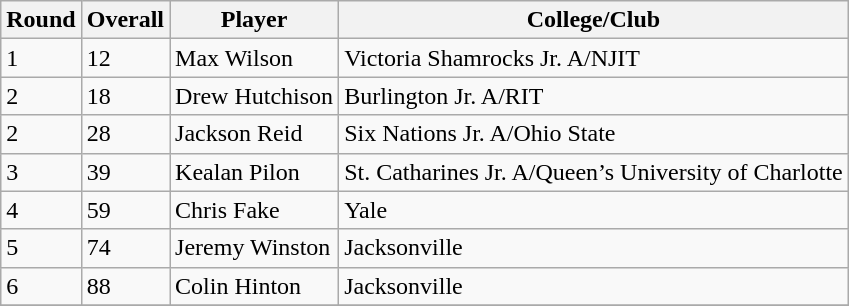<table class="wikitable">
<tr>
<th>Round</th>
<th>Overall</th>
<th>Player</th>
<th>College/Club</th>
</tr>
<tr>
<td>1</td>
<td>12</td>
<td>Max Wilson</td>
<td>Victoria Shamrocks Jr. A/NJIT</td>
</tr>
<tr>
<td>2</td>
<td>18</td>
<td>Drew Hutchison</td>
<td>Burlington Jr. A/RIT</td>
</tr>
<tr>
<td>2</td>
<td>28</td>
<td>Jackson Reid</td>
<td>Six Nations Jr. A/Ohio State</td>
</tr>
<tr>
<td>3</td>
<td>39</td>
<td>Kealan Pilon</td>
<td>St. Catharines Jr. A/Queen’s University of Charlotte</td>
</tr>
<tr>
<td>4</td>
<td>59</td>
<td>Chris Fake</td>
<td>Yale</td>
</tr>
<tr>
<td>5</td>
<td>74</td>
<td>Jeremy Winston</td>
<td>Jacksonville</td>
</tr>
<tr>
<td>6</td>
<td>88</td>
<td>Colin Hinton</td>
<td>Jacksonville</td>
</tr>
<tr>
</tr>
</table>
